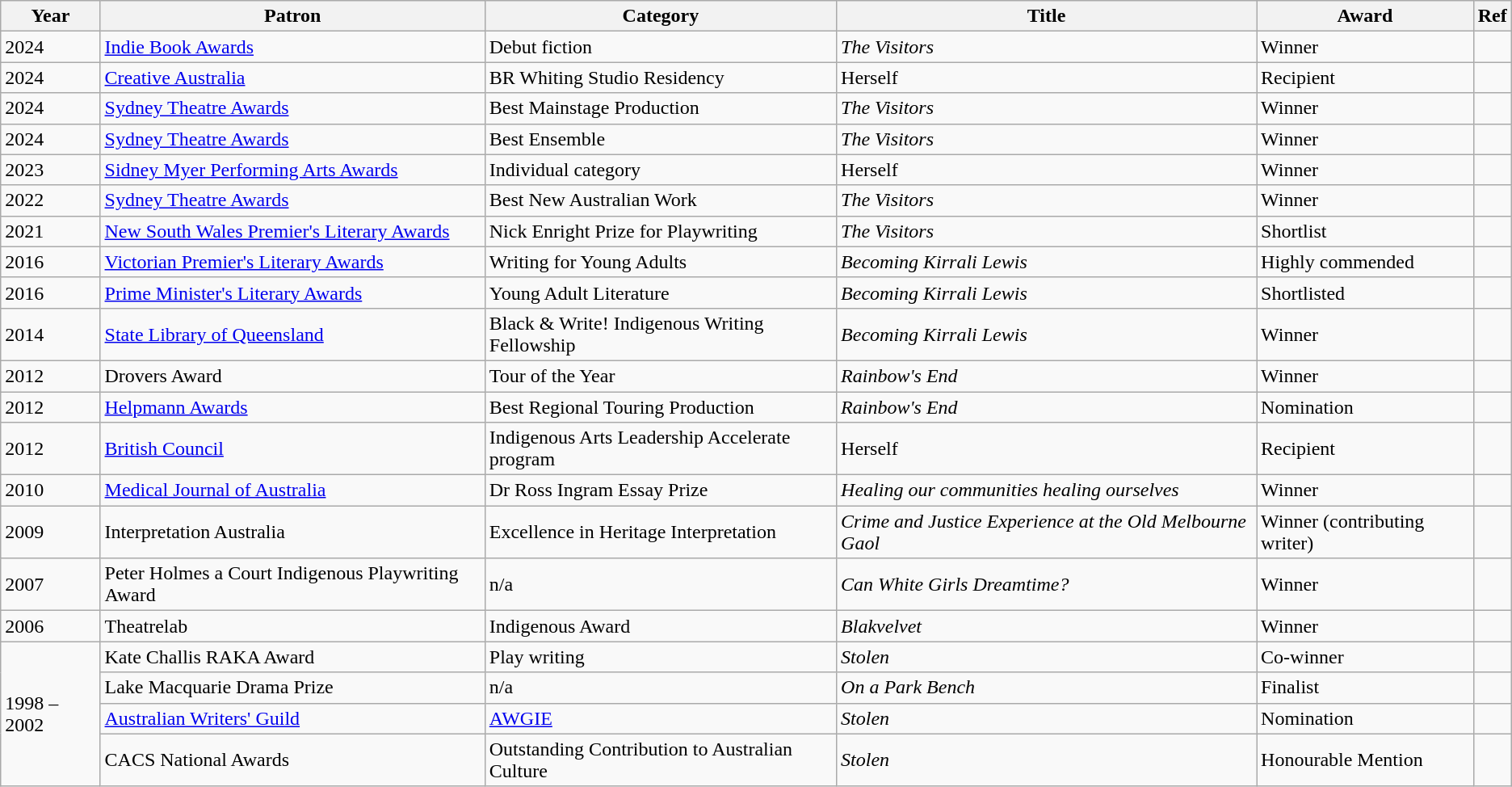<table class="wikitable">
<tr>
<th>Year</th>
<th>Patron</th>
<th>Category</th>
<th>Title</th>
<th>Award</th>
<th>Ref</th>
</tr>
<tr>
<td>2024</td>
<td><a href='#'>Indie Book Awards</a></td>
<td>Debut fiction</td>
<td><em>The Visitors</em></td>
<td>Winner</td>
<td></td>
</tr>
<tr>
<td>2024</td>
<td><a href='#'>Creative Australia</a></td>
<td>BR Whiting Studio Residency</td>
<td>Herself</td>
<td>Recipient</td>
<td></td>
</tr>
<tr>
<td>2024</td>
<td><a href='#'>Sydney Theatre Awards</a></td>
<td>Best Mainstage Production</td>
<td><em>The Visitors</em></td>
<td>Winner</td>
<td></td>
</tr>
<tr>
<td>2024</td>
<td><a href='#'>Sydney Theatre Awards</a></td>
<td>Best Ensemble</td>
<td><em>The Visitors</em></td>
<td>Winner</td>
<td></td>
</tr>
<tr>
<td>2023</td>
<td><a href='#'>Sidney Myer Performing Arts Awards</a></td>
<td>Individual category</td>
<td>Herself</td>
<td>Winner</td>
<td></td>
</tr>
<tr>
<td>2022</td>
<td><a href='#'>Sydney Theatre Awards</a></td>
<td>Best New Australian Work</td>
<td><em>The Visitors</em></td>
<td>Winner</td>
<td></td>
</tr>
<tr>
<td>2021</td>
<td><a href='#'>New South Wales Premier's Literary Awards</a></td>
<td>Nick Enright Prize for Playwriting</td>
<td><em>The Visitors</em></td>
<td>Shortlist</td>
<td></td>
</tr>
<tr>
<td>2016</td>
<td><a href='#'>Victorian Premier's Literary Awards</a></td>
<td>Writing for Young Adults</td>
<td><em>Becoming Kirrali Lewis</em></td>
<td>Highly commended</td>
<td></td>
</tr>
<tr>
<td>2016</td>
<td><a href='#'>Prime Minister's Literary Awards</a></td>
<td>Young Adult Literature</td>
<td><em>Becoming Kirrali Lewis</em></td>
<td>Shortlisted</td>
<td></td>
</tr>
<tr>
<td>2014</td>
<td><a href='#'>State Library of Queensland</a></td>
<td>Black & Write! Indigenous Writing Fellowship</td>
<td><em>Becoming Kirrali Lewis</em></td>
<td>Winner</td>
<td></td>
</tr>
<tr>
<td>2012</td>
<td>Drovers Award</td>
<td>Tour of the Year</td>
<td><em>Rainbow's End</em></td>
<td>Winner</td>
<td></td>
</tr>
<tr>
<td>2012</td>
<td><a href='#'>Helpmann Awards</a></td>
<td>Best Regional Touring Production</td>
<td><em>Rainbow's End</em></td>
<td>Nomination</td>
<td></td>
</tr>
<tr>
<td>2012</td>
<td><a href='#'>British Council</a></td>
<td>Indigenous Arts Leadership Accelerate program</td>
<td>Herself</td>
<td>Recipient</td>
<td></td>
</tr>
<tr>
<td>2010</td>
<td><a href='#'>Medical Journal of Australia</a></td>
<td>Dr Ross Ingram Essay Prize</td>
<td><em>Healing our communities healing ourselves</em></td>
<td>Winner</td>
<td></td>
</tr>
<tr>
<td>2009</td>
<td>Interpretation Australia</td>
<td>Excellence in Heritage Interpretation</td>
<td><em>Crime and Justice Experience at the Old Melbourne Gaol</em></td>
<td>Winner (contributing writer)</td>
<td></td>
</tr>
<tr>
<td>2007</td>
<td>Peter Holmes a Court Indigenous Playwriting Award</td>
<td>n/a</td>
<td><em>Can White Girls Dreamtime? </em></td>
<td>Winner</td>
<td></td>
</tr>
<tr>
<td>2006</td>
<td>Theatrelab</td>
<td>Indigenous Award</td>
<td><em>Blakvelvet</em></td>
<td>Winner</td>
<td></td>
</tr>
<tr>
<td rowspan="4">1998 – 2002</td>
<td>Kate Challis RAKA Award</td>
<td>Play writing</td>
<td><em>Stolen</em></td>
<td>Co-winner</td>
<td></td>
</tr>
<tr>
<td>Lake Macquarie Drama Prize</td>
<td>n/a</td>
<td><em>On a Park Bench</em></td>
<td>Finalist</td>
<td></td>
</tr>
<tr>
<td><a href='#'>Australian Writers' Guild</a></td>
<td><a href='#'>AWGIE</a></td>
<td><em>Stolen</em></td>
<td>Nomination</td>
<td></td>
</tr>
<tr>
<td>CACS National Awards</td>
<td>Outstanding Contribution to Australian Culture</td>
<td><em>Stolen</em></td>
<td>Honourable Mention</td>
<td></td>
</tr>
</table>
